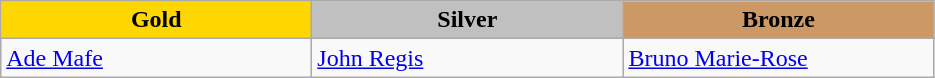<table class="wikitable" style="text-align:left">
<tr align="center">
<td width=200 bgcolor=gold><strong>Gold</strong></td>
<td width=200 bgcolor=silver><strong>Silver</strong></td>
<td width=200 bgcolor=CC9966><strong>Bronze</strong></td>
</tr>
<tr>
<td><a href='#'>Ade Mafe</a><br><em></em></td>
<td><a href='#'>John Regis</a><br><em></em></td>
<td><a href='#'>Bruno Marie-Rose</a><br><em></em></td>
</tr>
</table>
